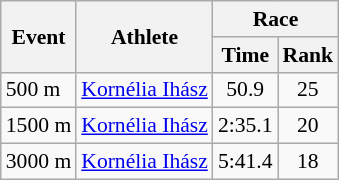<table class="wikitable" border="1" style="font-size:90%">
<tr>
<th rowspan=2>Event</th>
<th rowspan=2>Athlete</th>
<th colspan=2>Race</th>
</tr>
<tr>
<th>Time</th>
<th>Rank</th>
</tr>
<tr>
<td>500 m</td>
<td><a href='#'>Kornélia Ihász</a></td>
<td align=center>50.9</td>
<td align=center>25</td>
</tr>
<tr>
<td>1500 m</td>
<td><a href='#'>Kornélia Ihász</a></td>
<td align=center>2:35.1</td>
<td align=center>20</td>
</tr>
<tr>
<td>3000 m</td>
<td><a href='#'>Kornélia Ihász</a></td>
<td align=center>5:41.4</td>
<td align=center>18</td>
</tr>
</table>
